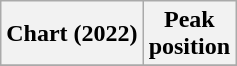<table class="wikitable plainrowheaders" style="text-align:center">
<tr>
<th scope="col">Chart (2022)</th>
<th scope="col">Peak<br>position</th>
</tr>
<tr>
</tr>
</table>
